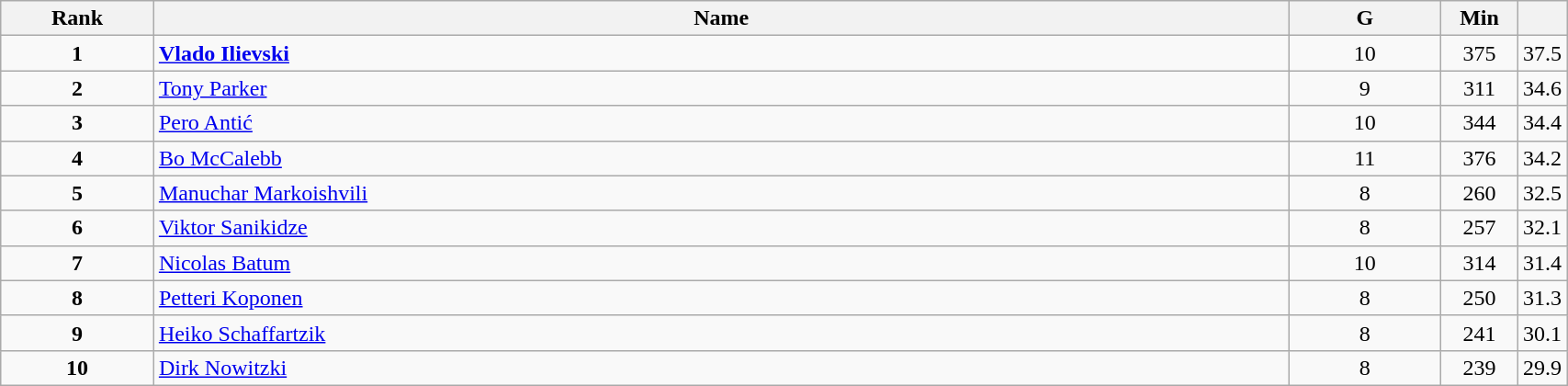<table class="wikitable" style="width:90%;">
<tr>
<th style="width:10%;">Rank</th>
<th style="width:75%;">Name</th>
<th style="width:10%;">G</th>
<th style="width:10%;">Min</th>
<th style="width:10%;"></th>
</tr>
<tr align=center>
<td><strong>1</strong></td>
<td align=left> <strong><a href='#'>Vlado Ilievski</a></strong></td>
<td>10</td>
<td>375</td>
<td>37.5</td>
</tr>
<tr align=center>
<td><strong>2</strong></td>
<td align=left> <a href='#'>Tony Parker</a></td>
<td>9</td>
<td>311</td>
<td>34.6</td>
</tr>
<tr align=center>
<td><strong>3</strong></td>
<td align=left> <a href='#'>Pero Antić</a></td>
<td>10</td>
<td>344</td>
<td>34.4</td>
</tr>
<tr align=center>
<td><strong>4</strong></td>
<td align=left> <a href='#'>Bo McCalebb</a></td>
<td>11</td>
<td>376</td>
<td>34.2</td>
</tr>
<tr align=center>
<td><strong>5</strong></td>
<td align=left> <a href='#'>Manuchar Markoishvili</a></td>
<td>8</td>
<td>260</td>
<td>32.5</td>
</tr>
<tr align=center>
<td><strong>6</strong></td>
<td align=left> <a href='#'>Viktor Sanikidze</a></td>
<td>8</td>
<td>257</td>
<td>32.1</td>
</tr>
<tr align=center>
<td><strong>7</strong></td>
<td align=left> <a href='#'>Nicolas Batum</a></td>
<td>10</td>
<td>314</td>
<td>31.4</td>
</tr>
<tr align=center>
<td><strong>8</strong></td>
<td align=left> <a href='#'>Petteri Koponen</a></td>
<td>8</td>
<td>250</td>
<td>31.3</td>
</tr>
<tr align=center>
<td><strong>9</strong></td>
<td align=left> <a href='#'>Heiko Schaffartzik</a></td>
<td>8</td>
<td>241</td>
<td>30.1</td>
</tr>
<tr align=center>
<td><strong>10</strong></td>
<td align=left> <a href='#'>Dirk Nowitzki</a></td>
<td>8</td>
<td>239</td>
<td>29.9</td>
</tr>
</table>
